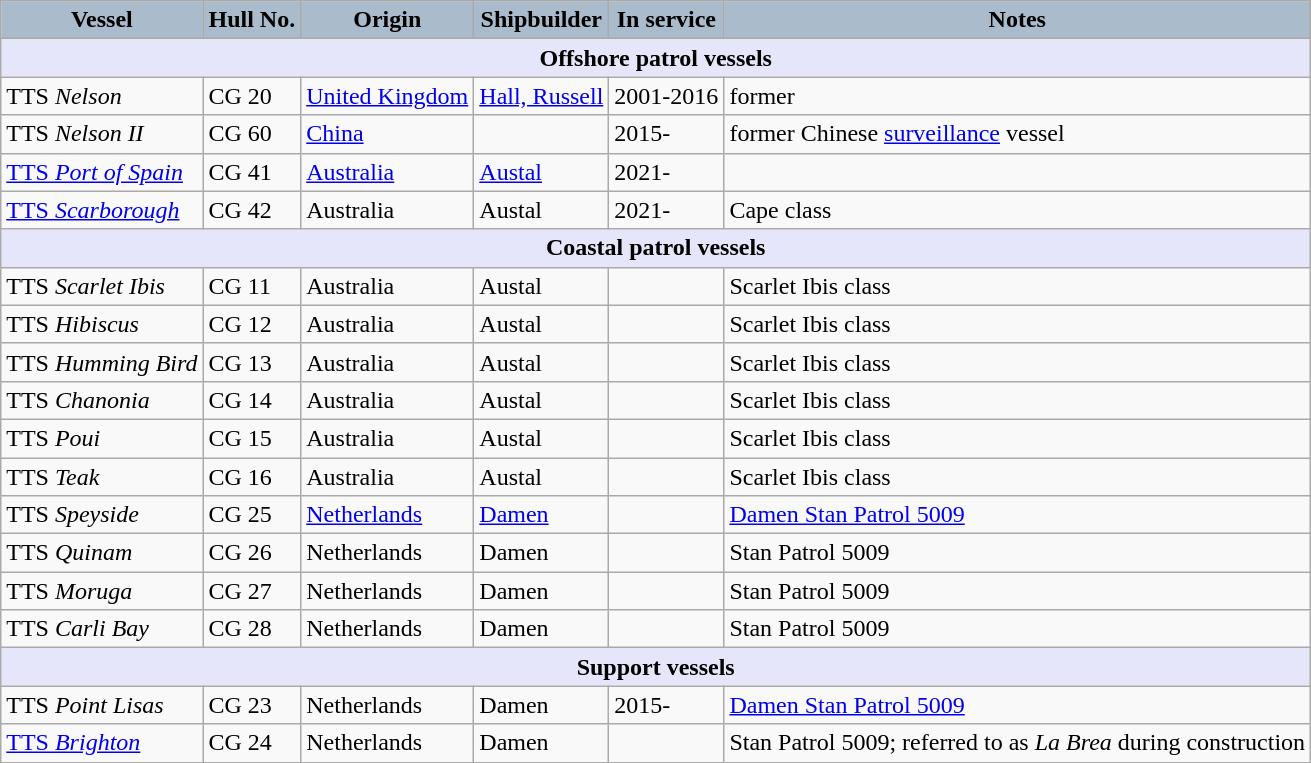<table class="wikitable">
<tr>
<th style="text-align:center; background:#aabccc;">Vessel</th>
<th style="text-align:center; background:#aabccc;">Hull No.</th>
<th style="text-align:center; background:#aabccc;">Origin</th>
<th style="text-align:center; background:#aabccc;">Shipbuilder</th>
<th style="text-align:center; background:#aabccc;">In service</th>
<th style="text-align:center; background:#aabccc;">Notes</th>
</tr>
<tr>
<th colspan="6" style="background: lavender;">Offshore patrol vessels</th>
</tr>
<tr>
<td>TTS <em>Nelson</em></td>
<td>CG 20</td>
<td><a href='#'>United Kingdom</a></td>
<td><a href='#'>Hall, Russell</a></td>
<td>2001-2016</td>
<td>former </td>
</tr>
<tr>
<td>TTS <em>Nelson II</em></td>
<td>CG 60</td>
<td><a href='#'>China</a></td>
<td></td>
<td>2015-</td>
<td>former Chinese <a href='#'>surveillance</a> vessel</td>
</tr>
<tr>
<td><a href='#'>TTS <em>Port of Spain</em></a></td>
<td>CG 41</td>
<td><a href='#'>Australia</a></td>
<td><a href='#'>Austal</a></td>
<td>2021-</td>
<td></td>
</tr>
<tr>
<td><a href='#'>TTS <em>Scarborough</em></a></td>
<td>CG 42</td>
<td>Australia</td>
<td>Austal</td>
<td>2021-</td>
<td>Cape class</td>
</tr>
<tr>
<th colspan="6" style="background: lavender;">Coastal patrol vessels</th>
</tr>
<tr>
<td>TTS <em>Scarlet Ibis</em></td>
<td>CG 11</td>
<td>Australia</td>
<td>Austal</td>
<td></td>
<td>Scarlet Ibis class</td>
</tr>
<tr>
<td>TTS <em>Hibiscus</em></td>
<td>CG 12</td>
<td>Australia</td>
<td>Austal</td>
<td></td>
<td>Scarlet Ibis class</td>
</tr>
<tr>
<td>TTS <em>Humming Bird</em></td>
<td>CG 13</td>
<td>Australia</td>
<td>Austal</td>
<td></td>
<td>Scarlet Ibis class</td>
</tr>
<tr>
<td>TTS <em>Chanonia</em></td>
<td>CG 14</td>
<td>Australia</td>
<td>Austal</td>
<td></td>
<td>Scarlet Ibis class</td>
</tr>
<tr>
<td>TTS <em>Poui</em></td>
<td>CG 15</td>
<td>Australia</td>
<td>Austal</td>
<td></td>
<td>Scarlet Ibis class</td>
</tr>
<tr>
<td>TTS <em>Teak</em></td>
<td>CG 16</td>
<td>Australia</td>
<td>Austal</td>
<td></td>
<td>Scarlet Ibis class</td>
</tr>
<tr>
<td>TTS <em>Speyside</em></td>
<td>CG 25</td>
<td><a href='#'>Netherlands</a></td>
<td><a href='#'>Damen</a></td>
<td></td>
<td><a href='#'>Damen Stan Patrol 5009</a></td>
</tr>
<tr>
<td>TTS <em>Quinam</em></td>
<td>CG 26</td>
<td>Netherlands</td>
<td>Damen</td>
<td></td>
<td>Stan Patrol 5009</td>
</tr>
<tr>
<td>TTS <em>Moruga</em></td>
<td>CG 27</td>
<td>Netherlands</td>
<td>Damen</td>
<td></td>
<td>Stan Patrol 5009</td>
</tr>
<tr>
<td>TTS <em>Carli Bay</em></td>
<td>CG 28</td>
<td>Netherlands</td>
<td>Damen</td>
<td></td>
<td>Stan Patrol 5009</td>
</tr>
<tr>
<th colspan="6" style="background: lavender;">Support vessels</th>
</tr>
<tr>
<td>TTS <em>Point Lisas</em></td>
<td>CG 23</td>
<td>Netherlands</td>
<td>Damen</td>
<td>2015-</td>
<td><a href='#'>Damen Stan Patrol 5009</a></td>
</tr>
<tr>
<td><a href='#'>TTS <em>Brighton</em></a></td>
<td>CG 24</td>
<td>Netherlands</td>
<td>Damen</td>
<td></td>
<td>Stan Patrol 5009; referred to as <em>La Brea</em> during construction</td>
</tr>
</table>
